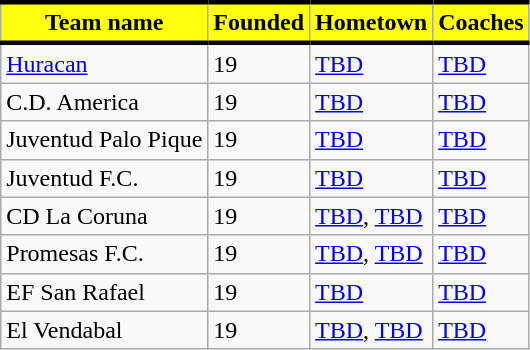<table class="wikitable">
<tr>
<th style="background:#FFFF10; color:black; border-top:black 3px solid; border-bottom:black 3px solid;">Team name</th>
<th style="background:#FFFF10; color:black; border-top:black 3px solid; border-bottom:black 3px solid;">Founded</th>
<th style="background:#FFFF10; color:black; border-top:black 3px solid; border-bottom:black 3px solid;">Hometown</th>
<th style="background:#FFFF10; color:black; border-top:black 3px solid; border-bottom:black 3px solid;">Coaches</th>
</tr>
<tr>
<td><a href='#'>Huracan</a></td>
<td>19</td>
<td> <a href='#'>TBD</a></td>
<td> <a href='#'>TBD</a></td>
</tr>
<tr>
<td>C.D. America</td>
<td>19</td>
<td> <a href='#'>TBD</a></td>
<td> <a href='#'>TBD</a></td>
</tr>
<tr>
<td>Juventud Palo Pique</td>
<td>19</td>
<td> <a href='#'>TBD</a></td>
<td> <a href='#'>TBD</a></td>
</tr>
<tr>
<td>Juventud F.C.</td>
<td>19</td>
<td> <a href='#'>TBD</a></td>
<td> <a href='#'>TBD</a></td>
</tr>
<tr>
<td>CD La Coruna</td>
<td>19</td>
<td> <a href='#'>TBD</a>, <a href='#'>TBD</a></td>
<td> <a href='#'>TBD</a></td>
</tr>
<tr>
<td>Promesas F.C.</td>
<td>19</td>
<td> <a href='#'>TBD</a>, <a href='#'>TBD</a></td>
<td> <a href='#'>TBD</a></td>
</tr>
<tr>
<td>EF San Rafael</td>
<td>19</td>
<td> <a href='#'>TBD</a></td>
<td> <a href='#'>TBD</a></td>
</tr>
<tr>
<td>El Vendabal</td>
<td>19</td>
<td> <a href='#'>TBD</a>, <a href='#'>TBD</a></td>
<td> <a href='#'>TBD</a></td>
</tr>
</table>
